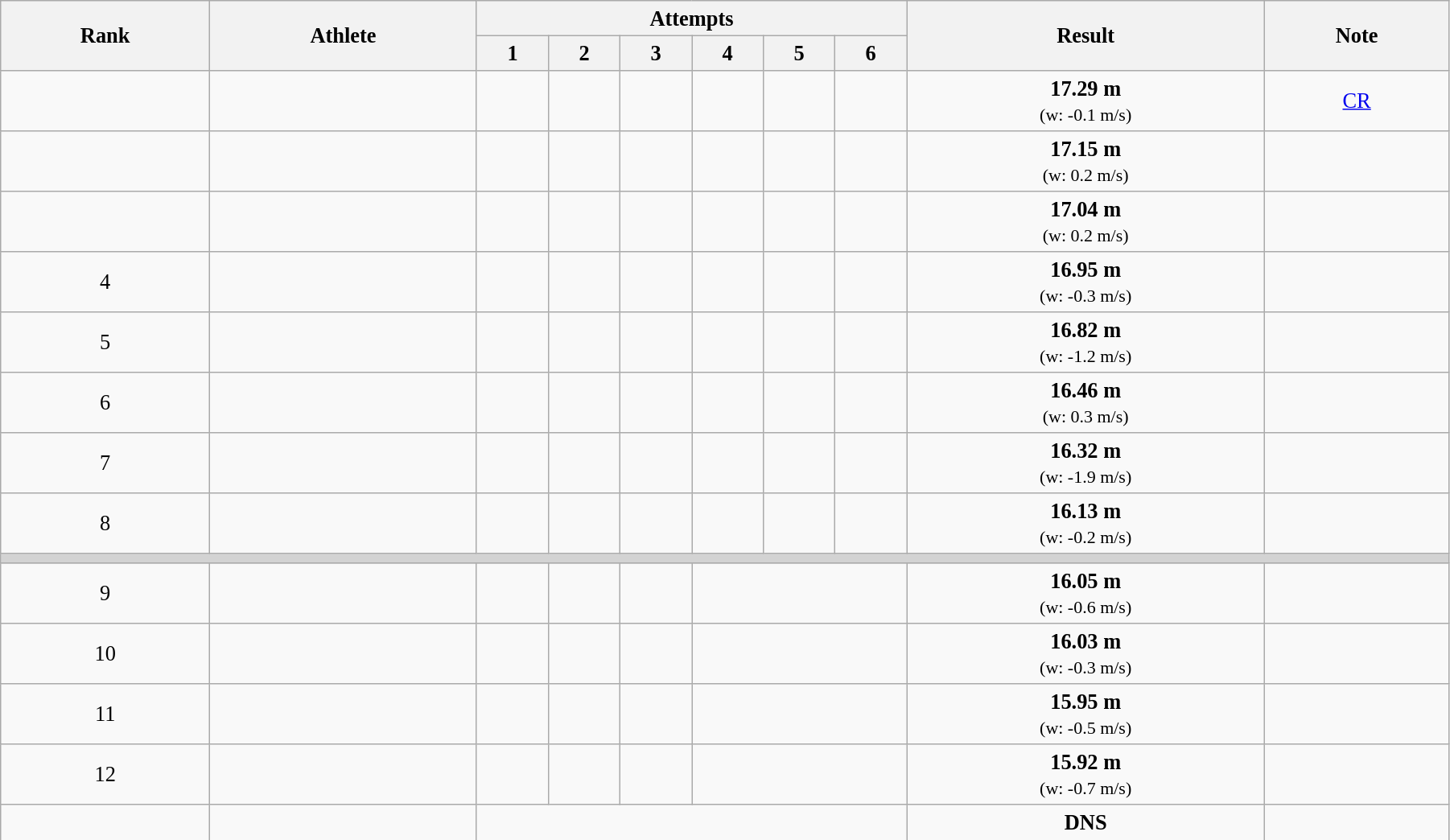<table class="wikitable" style=" text-align:center; font-size:110%;" width="95%">
<tr>
<th rowspan="2">Rank</th>
<th rowspan="2">Athlete</th>
<th colspan="6">Attempts</th>
<th rowspan="2">Result</th>
<th rowspan="2">Note</th>
</tr>
<tr>
<th>1</th>
<th>2</th>
<th>3</th>
<th>4</th>
<th>5</th>
<th>6</th>
</tr>
<tr>
<td></td>
<td align=left></td>
<td></td>
<td></td>
<td></td>
<td></td>
<td></td>
<td></td>
<td><strong>17.29 m</strong><br><small>(w: -0.1 m/s)</small></td>
<td><a href='#'>CR</a></td>
</tr>
<tr>
<td></td>
<td align=left></td>
<td></td>
<td></td>
<td></td>
<td></td>
<td></td>
<td></td>
<td><strong>17.15 m</strong><br><small>(w: 0.2 m/s)</small></td>
<td></td>
</tr>
<tr>
<td></td>
<td align=left></td>
<td></td>
<td></td>
<td></td>
<td></td>
<td></td>
<td></td>
<td><strong>17.04 m</strong><br><small>(w: 0.2 m/s)</small></td>
<td></td>
</tr>
<tr>
<td>4</td>
<td align=left></td>
<td></td>
<td></td>
<td></td>
<td></td>
<td></td>
<td></td>
<td><strong>16.95 m</strong> <br><small>(w: -0.3 m/s)</small></td>
<td></td>
</tr>
<tr>
<td>5</td>
<td align=left></td>
<td></td>
<td></td>
<td></td>
<td></td>
<td></td>
<td></td>
<td><strong>16.82 m</strong><br><small>(w: -1.2 m/s)</small></td>
<td></td>
</tr>
<tr>
<td>6</td>
<td align=left></td>
<td></td>
<td></td>
<td></td>
<td></td>
<td></td>
<td></td>
<td><strong>16.46 m</strong><br><small>(w: 0.3 m/s)</small></td>
<td></td>
</tr>
<tr>
<td>7</td>
<td align=left></td>
<td></td>
<td></td>
<td></td>
<td></td>
<td></td>
<td></td>
<td><strong>16.32 m</strong><br><small>(w: -1.9 m/s)</small></td>
<td></td>
</tr>
<tr>
<td>8</td>
<td align=left></td>
<td></td>
<td></td>
<td></td>
<td></td>
<td></td>
<td></td>
<td><strong>16.13 m</strong><br><small>(w: -0.2 m/s)</small></td>
<td></td>
</tr>
<tr>
<td colspan=10 bgcolor=lightgray></td>
</tr>
<tr>
<td>9</td>
<td align=left></td>
<td></td>
<td></td>
<td></td>
<td colspan=3></td>
<td><strong>16.05 m</strong><br><small>(w: -0.6 m/s)</small></td>
<td></td>
</tr>
<tr>
<td>10</td>
<td align=left></td>
<td></td>
<td></td>
<td></td>
<td colspan=3></td>
<td><strong>16.03 m</strong><br><small>(w: -0.3 m/s)</small></td>
<td></td>
</tr>
<tr>
<td>11</td>
<td align=left></td>
<td></td>
<td></td>
<td></td>
<td colspan=3></td>
<td><strong>15.95 m</strong><br><small>(w: -0.5 m/s)</small></td>
<td></td>
</tr>
<tr>
<td>12</td>
<td align=left></td>
<td></td>
<td></td>
<td></td>
<td colspan=3></td>
<td><strong>15.92 m</strong><br><small>(w: -0.7 m/s)</small></td>
<td></td>
</tr>
<tr>
<td></td>
<td align=left></td>
<td colspan=6></td>
<td><strong>DNS</strong></td>
<td></td>
</tr>
</table>
